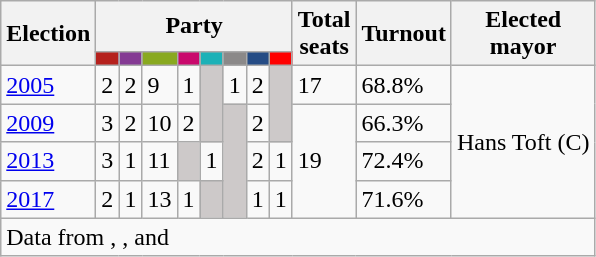<table class="wikitable">
<tr>
<th rowspan="2">Election</th>
<th colspan="8">Party</th>
<th rowspan="2">Total<br>seats</th>
<th rowspan="2">Turnout</th>
<th rowspan="2">Elected<br>mayor</th>
</tr>
<tr>
<td style="background:#B5211D;"><strong><a href='#'></a></strong></td>
<td style="background:#843A93;"><strong><a href='#'></a></strong></td>
<td style="background:#89A920;"><strong><a href='#'></a></strong></td>
<td style="background:#C9096C;"><strong><a href='#'></a></strong></td>
<td style="background:#1CB1B7;"><strong><a href='#'></a></strong></td>
<td style="background:#8B8989;"><strong></strong></td>
<td style="background:#254C85;"><strong><a href='#'></a></strong></td>
<td style="background:#FF0000;"><strong><a href='#'></a></strong></td>
</tr>
<tr>
<td><a href='#'>2005</a></td>
<td>2</td>
<td>2</td>
<td>9</td>
<td>1</td>
<td style="background:#CDC9C9;" rowspan="2"></td>
<td>1</td>
<td>2</td>
<td style="background:#CDC9C9;" rowspan="2"></td>
<td>17</td>
<td>68.8%</td>
<td rowspan="4">Hans Toft (C)</td>
</tr>
<tr>
<td><a href='#'>2009</a></td>
<td>3</td>
<td>2</td>
<td>10</td>
<td>2</td>
<td style="background:#CDC9C9;" rowspan="3"></td>
<td>2</td>
<td rowspan="3">19</td>
<td>66.3%</td>
</tr>
<tr>
<td><a href='#'>2013</a></td>
<td>3</td>
<td>1</td>
<td>11</td>
<td style="background:#CDC9C9;"></td>
<td>1</td>
<td>2</td>
<td>1</td>
<td>72.4%</td>
</tr>
<tr>
<td><a href='#'>2017</a></td>
<td>2</td>
<td>1</td>
<td>13</td>
<td>1</td>
<td style="background:#CDC9C9;"></td>
<td>1</td>
<td>1</td>
<td>71.6%</td>
</tr>
<tr>
<td colspan="14">Data from , ,  and </td>
</tr>
</table>
